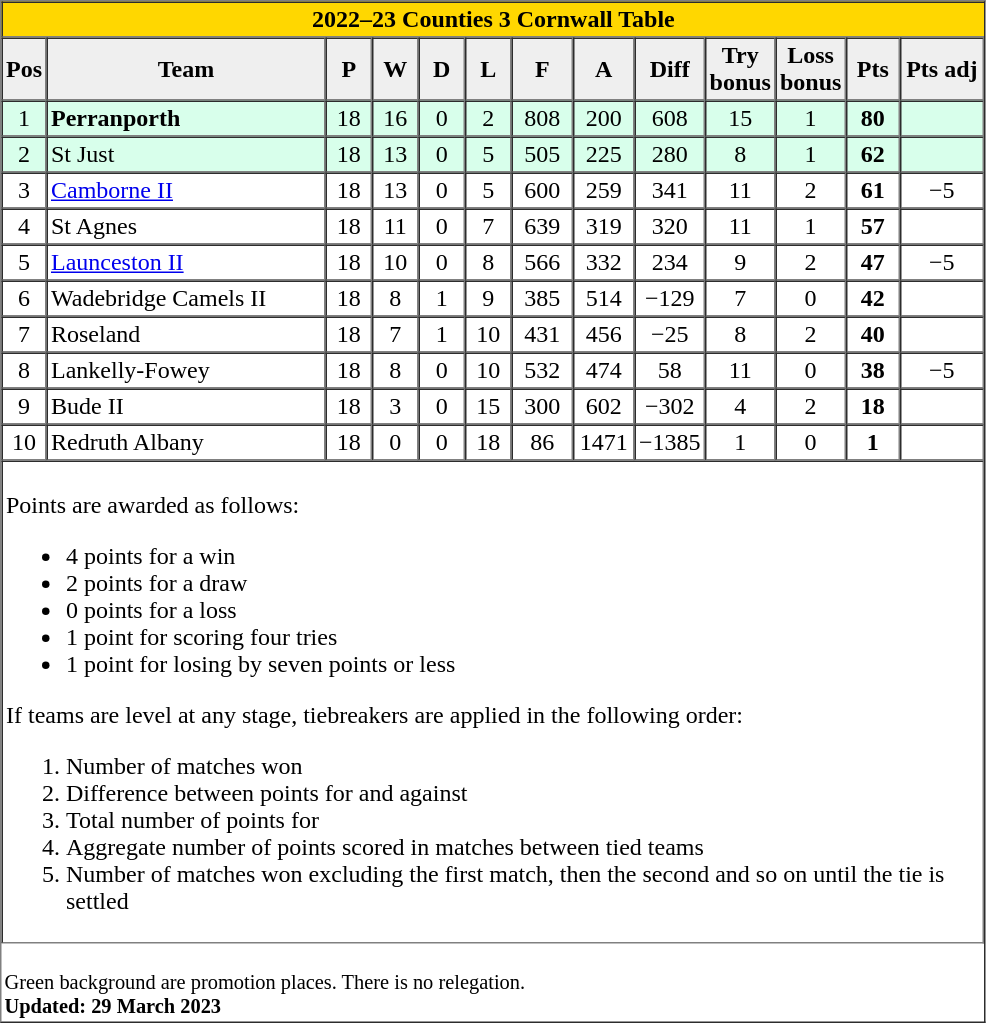<table border="1" cellpadding="2" cellspacing="0">
<tr bgcolor="gold">
<th colspan=13 style="border-right:0px;";>2022–23 Counties 3 Cornwall Table</th>
</tr>
<tr bgcolor="#efefef">
<th width="20">Pos</th>
<th width="180">Team</th>
<th width="25">P</th>
<th width="25">W</th>
<th width="25">D</th>
<th width="25">L</th>
<th width="35">F</th>
<th width="35">A</th>
<th width="35">Diff</th>
<th width="35">Try bonus</th>
<th width="35">Loss bonus</th>
<th width="30">Pts</th>
<th width="50">Pts adj</th>
</tr>
<tr bgcolor=#d8ffeb align=center>
<td>1</td>
<td align=left><strong>Perranporth</strong></td>
<td>18</td>
<td>16</td>
<td>0</td>
<td>2</td>
<td>808</td>
<td>200</td>
<td>608</td>
<td>15</td>
<td>1</td>
<td><strong>80</strong></td>
<td></td>
</tr>
<tr bgcolor=#d8ffeb align=center align=center>
<td>2</td>
<td align=left>St Just</td>
<td>18</td>
<td>13</td>
<td>0</td>
<td>5</td>
<td>505</td>
<td>225</td>
<td>280</td>
<td>8</td>
<td>1</td>
<td><strong>62</strong></td>
<td></td>
</tr>
<tr align=center>
<td>3</td>
<td align=left><a href='#'>Camborne II</a></td>
<td>18</td>
<td>13</td>
<td>0</td>
<td>5</td>
<td>600</td>
<td>259</td>
<td>341</td>
<td>11</td>
<td>2</td>
<td><strong>61</strong></td>
<td>−5</td>
</tr>
<tr align=center>
<td>4</td>
<td align=left>St Agnes</td>
<td>18</td>
<td>11</td>
<td>0</td>
<td>7</td>
<td>639</td>
<td>319</td>
<td>320</td>
<td>11</td>
<td>1</td>
<td><strong>57</strong></td>
<td></td>
</tr>
<tr align=center>
<td>5</td>
<td align=left><a href='#'>Launceston II</a></td>
<td>18</td>
<td>10</td>
<td>0</td>
<td>8</td>
<td>566</td>
<td>332</td>
<td>234</td>
<td>9</td>
<td>2</td>
<td><strong>47</strong></td>
<td>−5</td>
</tr>
<tr align=center>
<td>6</td>
<td align=left>Wadebridge Camels II</td>
<td>18</td>
<td>8</td>
<td>1</td>
<td>9</td>
<td>385</td>
<td>514</td>
<td>−129</td>
<td>7</td>
<td>0</td>
<td><strong>42</strong></td>
<td></td>
</tr>
<tr align=center>
<td>7</td>
<td align=left>Roseland</td>
<td>18</td>
<td>7</td>
<td>1</td>
<td>10</td>
<td>431</td>
<td>456</td>
<td>−25</td>
<td>8</td>
<td>2</td>
<td><strong>40</strong></td>
<td></td>
</tr>
<tr align=center>
<td>8</td>
<td align=left>Lankelly-Fowey</td>
<td>18</td>
<td>8</td>
<td>0</td>
<td>10</td>
<td>532</td>
<td>474</td>
<td>58</td>
<td>11</td>
<td>0</td>
<td><strong>38</strong></td>
<td>−5</td>
</tr>
<tr align=center>
<td>9</td>
<td align=left>Bude II</td>
<td>18</td>
<td>3</td>
<td>0</td>
<td>15</td>
<td>300</td>
<td>602</td>
<td>−302</td>
<td>4</td>
<td>2</td>
<td><strong>18</strong></td>
<td></td>
</tr>
<tr align=center>
<td>10</td>
<td align=left>Redruth Albany</td>
<td>18</td>
<td>0</td>
<td>0</td>
<td>18</td>
<td>86</td>
<td>1471</td>
<td>−1385</td>
<td>1</td>
<td>0</td>
<td><strong>1</strong></td>
<td></td>
</tr>
<tr>
</tr>
<tr bgcolor=#ffffff>
<td colspan="13"><br>Points are awarded as follows:<ul><li>4 points for a win</li><li>2 points for a draw</li><li>0 points for a loss</li><li>1 point for scoring four tries</li><li>1 point for losing by seven points or less</li></ul>If teams are level at any stage, tiebreakers are applied in the following order:<ol><li>Number of matches won</li><li>Difference between points for and against</li><li>Total number of points for</li><li>Aggregate number of points scored in matches between tied teams</li><li>Number of matches won excluding the first match, then the second and so on until the tie is settled</li></ol></td>
</tr>
<tr |align=left|>
<td colspan="15" style="border:0px;font-size:85%;"><br><span>Green background</span> are promotion places.
There is no relegation. <br>
<strong>Updated: 29 March 2023</strong></td>
</tr>
</table>
